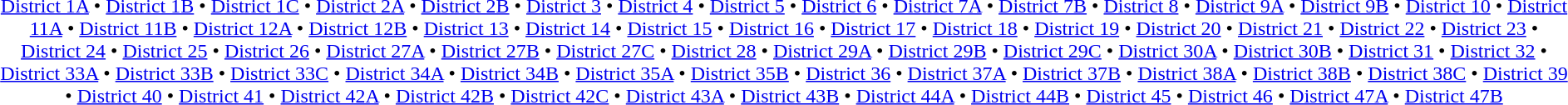<table id=toc class=toc summary=Contents>
<tr>
<td align=center><br><a href='#'>District 1A</a> • <a href='#'>District 1B</a> • <a href='#'>District 1C</a> • <a href='#'>District 2A</a> • <a href='#'>District 2B</a> • <a href='#'>District 3</a> • <a href='#'>District 4</a> • <a href='#'>District 5</a> • <a href='#'>District 6</a> • <a href='#'>District 7A</a> • <a href='#'>District 7B</a> • <a href='#'>District 8</a> • <a href='#'>District 9A</a> • <a href='#'>District 9B</a> • <a href='#'>District 10</a> • <a href='#'>District 11A</a> • <a href='#'>District 11B</a> • <a href='#'>District 12A</a> • <a href='#'>District 12B</a> • <a href='#'>District 13</a> • <a href='#'>District 14</a> • <a href='#'>District 15</a> • <a href='#'>District 16</a> • <a href='#'>District 17</a> • <a href='#'>District 18</a> • <a href='#'>District 19</a> • <a href='#'>District 20</a> • <a href='#'>District 21</a> • <a href='#'>District 22</a> • <a href='#'>District 23</a> • <a href='#'>District 24</a> • <a href='#'>District 25</a> • <a href='#'>District 26</a> • <a href='#'>District 27A</a> • <a href='#'>District 27B</a> • <a href='#'>District 27C</a> • <a href='#'>District 28</a> • <a href='#'>District 29A</a> • <a href='#'>District 29B</a> • <a href='#'>District 29C</a> • <a href='#'>District 30A</a> • <a href='#'>District 30B</a> • <a href='#'>District 31</a> • <a href='#'>District 32</a> • <a href='#'>District 33A</a> • <a href='#'>District 33B</a> • <a href='#'>District 33C</a> • <a href='#'>District 34A</a> • <a href='#'>District 34B</a> • <a href='#'>District 35A</a> • <a href='#'>District 35B</a> • <a href='#'>District 36</a> • <a href='#'>District 37A</a> • <a href='#'>District 37B</a> • <a href='#'>District 38A</a> • <a href='#'>District 38B</a> • <a href='#'>District 38C</a> • <a href='#'>District 39</a> • <a href='#'>District 40</a> • <a href='#'>District 41</a> • <a href='#'>District 42A</a> • <a href='#'>District 42B</a> • <a href='#'>District 42C</a> • <a href='#'>District 43A</a> • <a href='#'>District 43B</a> • <a href='#'>District 44A</a> • <a href='#'>District 44B</a> • <a href='#'>District 45</a> • <a href='#'>District 46</a> • <a href='#'>District 47A</a> • <a href='#'>District 47B</a></td>
</tr>
</table>
